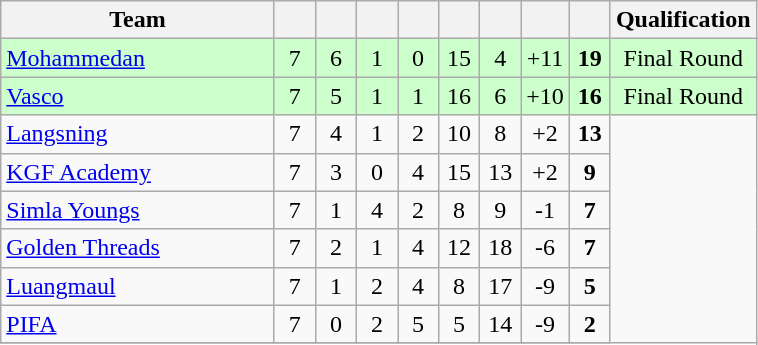<table class="wikitable" style="text-align:center">
<tr>
<th width="175">Team</th>
<th width="20"></th>
<th width="20"></th>
<th width="20"></th>
<th width="20"></th>
<th width="20"></th>
<th width="20"></th>
<th width="20"></th>
<th width="20"></th>
<th width="20">Qualification</th>
</tr>
<tr bgcolor="#ccffcc">
<td align=left><a href='#'>Mohammedan</a></td>
<td>7</td>
<td>6</td>
<td>1</td>
<td>0</td>
<td>15</td>
<td>4</td>
<td>+11</td>
<td><strong>19</strong></td>
<td>Final Round</td>
</tr>
<tr bgcolor="#ccffcc">
<td align=left><a href='#'>Vasco</a></td>
<td>7</td>
<td>5</td>
<td>1</td>
<td>1</td>
<td>16</td>
<td>6</td>
<td>+10</td>
<td><strong>16</strong></td>
<td>Final Round</td>
</tr>
<tr>
<td align=left><a href='#'>Langsning</a></td>
<td>7</td>
<td>4</td>
<td>1</td>
<td>2</td>
<td>10</td>
<td>8</td>
<td>+2</td>
<td><strong>13</strong></td>
</tr>
<tr>
<td align=left><a href='#'>KGF Academy</a></td>
<td>7</td>
<td>3</td>
<td>0</td>
<td>4</td>
<td>15</td>
<td>13</td>
<td>+2</td>
<td><strong>9</strong></td>
</tr>
<tr>
<td align=left><a href='#'>Simla Youngs</a></td>
<td>7</td>
<td>1</td>
<td>4</td>
<td>2</td>
<td>8</td>
<td>9</td>
<td>-1</td>
<td><strong>7</strong></td>
</tr>
<tr>
<td align=left><a href='#'>Golden Threads</a></td>
<td>7</td>
<td>2</td>
<td>1</td>
<td>4</td>
<td>12</td>
<td>18</td>
<td>-6</td>
<td><strong>7</strong></td>
</tr>
<tr>
<td align=left><a href='#'>Luangmaul</a></td>
<td>7</td>
<td>1</td>
<td>2</td>
<td>4</td>
<td>8</td>
<td>17</td>
<td>-9</td>
<td><strong>5</strong></td>
</tr>
<tr>
<td align=left><a href='#'>PIFA</a></td>
<td>7</td>
<td>0</td>
<td>2</td>
<td>5</td>
<td>5</td>
<td>14</td>
<td>-9</td>
<td><strong>2</strong></td>
</tr>
<tr>
</tr>
</table>
